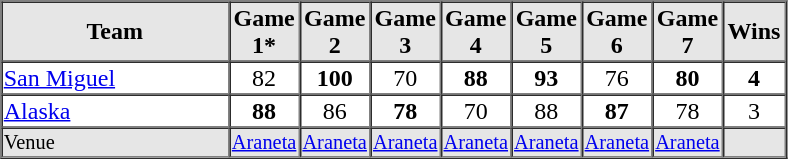<table border=1 cellspacing=0 width=525 align=center>
<tr style="text-align:center; background-color:#e6e6e6;">
<th align=center width=30%>Team</th>
<th width=8%>Game 1*</th>
<th width=8%>Game 2</th>
<th width=8%>Game 3</th>
<th width=8%>Game 4</th>
<th width=8%>Game 5</th>
<th width=8%>Game 6</th>
<th width=8%>Game 7</th>
<th width=8%>Wins</th>
</tr>
<tr style="text-align:center;">
<td align=left><a href='#'>San Miguel</a></td>
<td>82</td>
<td><strong>100</strong></td>
<td>70</td>
<td><strong>88</strong></td>
<td><strong>93</strong></td>
<td>76</td>
<td><strong>80</strong></td>
<td><strong>4</strong></td>
</tr>
<tr style="text-align:center;">
<td align=left><a href='#'>Alaska</a></td>
<td><strong>88</strong></td>
<td>86</td>
<td><strong>78</strong></td>
<td>70</td>
<td>88</td>
<td><strong>87</strong></td>
<td>78</td>
<td>3</td>
</tr>
<tr style="text-align:center; font-size: 85%; background-color:#e6e6e6;">
<td align=left>Venue</td>
<td><a href='#'>Araneta</a></td>
<td><a href='#'>Araneta</a></td>
<td><a href='#'>Araneta</a></td>
<td><a href='#'>Araneta</a></td>
<td><a href='#'>Araneta</a></td>
<td><a href='#'>Araneta</a></td>
<td><a href='#'>Araneta</a></td>
<td></td>
</tr>
</table>
